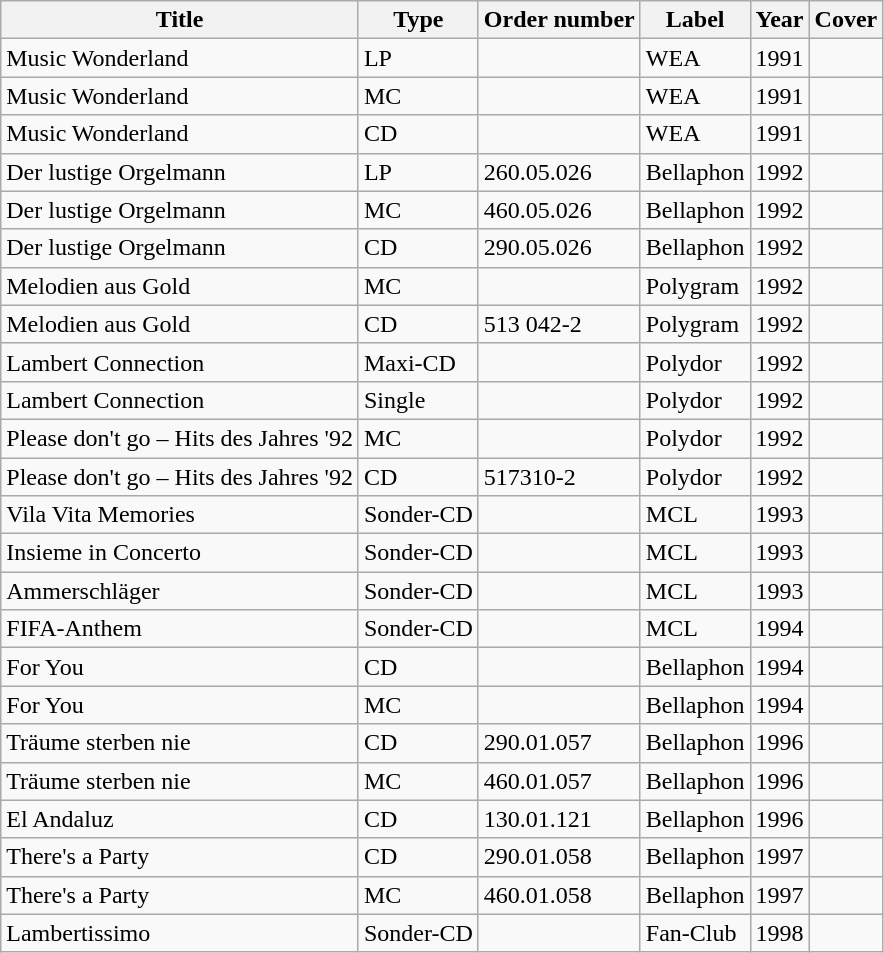<table class="wikitable sortable">
<tr>
<th>Title</th>
<th>Type</th>
<th>Order number</th>
<th>Label</th>
<th>Year</th>
<th>Cover</th>
</tr>
<tr>
<td>Music Wonderland</td>
<td>LP</td>
<td></td>
<td>WEA</td>
<td>1991</td>
<td></td>
</tr>
<tr>
<td>Music Wonderland</td>
<td>MC</td>
<td></td>
<td>WEA</td>
<td>1991</td>
<td></td>
</tr>
<tr>
<td>Music Wonderland</td>
<td>CD</td>
<td></td>
<td>WEA</td>
<td>1991</td>
<td></td>
</tr>
<tr>
<td>Der lustige Orgelmann</td>
<td>LP</td>
<td>260.05.026</td>
<td>Bellaphon</td>
<td>1992</td>
<td></td>
</tr>
<tr>
<td>Der lustige Orgelmann</td>
<td>MC</td>
<td>460.05.026</td>
<td>Bellaphon</td>
<td>1992</td>
<td></td>
</tr>
<tr>
<td>Der lustige Orgelmann</td>
<td>CD</td>
<td>290.05.026</td>
<td>Bellaphon</td>
<td>1992</td>
<td></td>
</tr>
<tr>
<td>Melodien aus Gold</td>
<td>MC</td>
<td></td>
<td>Polygram</td>
<td>1992</td>
<td></td>
</tr>
<tr>
<td>Melodien aus Gold</td>
<td>CD</td>
<td>513 042-2</td>
<td>Polygram</td>
<td>1992</td>
<td></td>
</tr>
<tr>
<td>Lambert Connection</td>
<td>Maxi-CD</td>
<td></td>
<td>Polydor</td>
<td>1992</td>
<td></td>
</tr>
<tr>
<td>Lambert Connection</td>
<td>Single</td>
<td></td>
<td>Polydor</td>
<td>1992</td>
<td></td>
</tr>
<tr>
<td>Please don't go – Hits des Jahres '92</td>
<td>MC</td>
<td></td>
<td>Polydor</td>
<td>1992</td>
<td></td>
</tr>
<tr>
<td>Please don't go – Hits des Jahres '92</td>
<td>CD</td>
<td>517310-2</td>
<td>Polydor</td>
<td>1992</td>
<td></td>
</tr>
<tr>
<td>Vila Vita Memories</td>
<td>Sonder-CD</td>
<td></td>
<td>MCL</td>
<td>1993</td>
<td></td>
</tr>
<tr>
<td>Insieme in Concerto</td>
<td>Sonder-CD</td>
<td></td>
<td>MCL</td>
<td>1993</td>
<td></td>
</tr>
<tr>
<td>Ammerschläger</td>
<td>Sonder-CD</td>
<td></td>
<td>MCL</td>
<td>1993</td>
<td></td>
</tr>
<tr>
<td>FIFA-Anthem</td>
<td>Sonder-CD</td>
<td></td>
<td>MCL</td>
<td>1994</td>
<td></td>
</tr>
<tr>
<td>For You</td>
<td>CD</td>
<td></td>
<td>Bellaphon</td>
<td>1994</td>
<td></td>
</tr>
<tr>
<td>For You</td>
<td>MC</td>
<td></td>
<td>Bellaphon</td>
<td>1994</td>
<td></td>
</tr>
<tr>
<td>Träume sterben nie</td>
<td>CD</td>
<td>290.01.057</td>
<td>Bellaphon</td>
<td>1996</td>
<td></td>
</tr>
<tr>
<td>Träume sterben nie</td>
<td>MC</td>
<td>460.01.057</td>
<td>Bellaphon</td>
<td>1996</td>
<td></td>
</tr>
<tr>
<td>El Andaluz</td>
<td>CD</td>
<td>130.01.121</td>
<td>Bellaphon</td>
<td>1996</td>
<td></td>
</tr>
<tr>
<td>There's a Party</td>
<td>CD</td>
<td>290.01.058</td>
<td>Bellaphon</td>
<td>1997</td>
<td></td>
</tr>
<tr>
<td>There's a Party</td>
<td>MC</td>
<td>460.01.058</td>
<td>Bellaphon</td>
<td>1997</td>
<td></td>
</tr>
<tr>
<td>Lambertissimo</td>
<td>Sonder-CD</td>
<td></td>
<td>Fan-Club</td>
<td>1998</td>
<td></td>
</tr>
</table>
